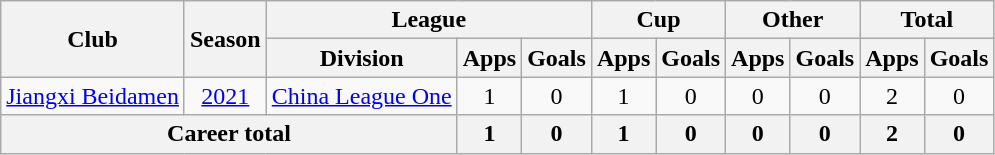<table class="wikitable" style="text-align: center">
<tr>
<th rowspan="2">Club</th>
<th rowspan="2">Season</th>
<th colspan="3">League</th>
<th colspan="2">Cup</th>
<th colspan="2">Other</th>
<th colspan="2">Total</th>
</tr>
<tr>
<th>Division</th>
<th>Apps</th>
<th>Goals</th>
<th>Apps</th>
<th>Goals</th>
<th>Apps</th>
<th>Goals</th>
<th>Apps</th>
<th>Goals</th>
</tr>
<tr>
<td><a href='#'>Jiangxi Beidamen</a></td>
<td><a href='#'>2021</a></td>
<td><a href='#'>China League One</a></td>
<td>1</td>
<td>0</td>
<td>1</td>
<td>0</td>
<td>0</td>
<td>0</td>
<td>2</td>
<td>0</td>
</tr>
<tr>
<th colspan=3>Career total</th>
<th>1</th>
<th>0</th>
<th>1</th>
<th>0</th>
<th>0</th>
<th>0</th>
<th>2</th>
<th>0</th>
</tr>
</table>
